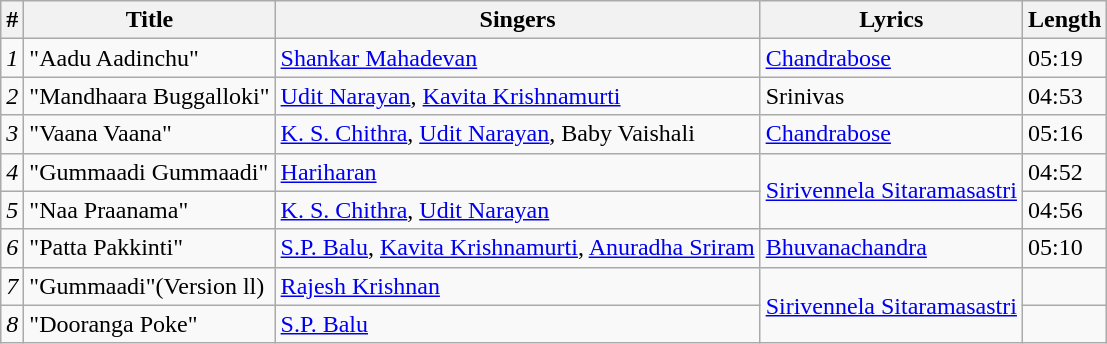<table class="wikitable">
<tr>
<th>#</th>
<th>Title</th>
<th>Singers</th>
<th>Lyrics</th>
<th>Length</th>
</tr>
<tr>
<td><em>1</em></td>
<td>"Aadu Aadinchu"</td>
<td><a href='#'>Shankar Mahadevan</a></td>
<td><a href='#'>Chandrabose</a></td>
<td>05:19</td>
</tr>
<tr>
<td><em>2</em></td>
<td>"Mandhaara Buggalloki"</td>
<td><a href='#'>Udit Narayan</a>, <a href='#'>Kavita Krishnamurti</a></td>
<td>Srinivas</td>
<td>04:53</td>
</tr>
<tr>
<td><em>3</em></td>
<td>"Vaana Vaana"</td>
<td><a href='#'>K. S. Chithra</a>, <a href='#'>Udit Narayan</a>, Baby Vaishali</td>
<td><a href='#'>Chandrabose</a></td>
<td>05:16</td>
</tr>
<tr>
<td><em>4</em></td>
<td>"Gummaadi Gummaadi"</td>
<td><a href='#'>Hariharan</a></td>
<td rowspan="2"><a href='#'>Sirivennela Sitaramasastri</a></td>
<td>04:52</td>
</tr>
<tr>
<td><em>5</em></td>
<td>"Naa Praanama"</td>
<td><a href='#'>K. S. Chithra</a>, <a href='#'>Udit Narayan</a></td>
<td>04:56</td>
</tr>
<tr>
<td><em>6</em></td>
<td>"Patta Pakkinti"</td>
<td><a href='#'>S.P. Balu</a>, <a href='#'>Kavita Krishnamurti</a>, <a href='#'>Anuradha Sriram</a></td>
<td><a href='#'>Bhuvanachandra</a></td>
<td>05:10</td>
</tr>
<tr>
<td><em>7</em></td>
<td>"Gummaadi"(Version ll)</td>
<td><a href='#'>Rajesh Krishnan</a></td>
<td rowspan="2"><a href='#'>Sirivennela Sitaramasastri</a></td>
<td></td>
</tr>
<tr>
<td><em>8</em></td>
<td>"Dooranga Poke"</td>
<td><a href='#'>S.P. Balu</a></td>
<td></td>
</tr>
</table>
